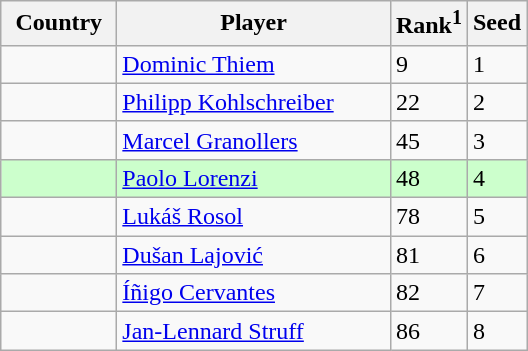<table class="sortable wikitable">
<tr>
<th width="70">Country</th>
<th width="175">Player</th>
<th>Rank<sup>1</sup></th>
<th>Seed</th>
</tr>
<tr>
<td></td>
<td><a href='#'>Dominic Thiem</a></td>
<td>9</td>
<td>1</td>
</tr>
<tr>
<td></td>
<td><a href='#'>Philipp Kohlschreiber</a></td>
<td>22</td>
<td>2</td>
</tr>
<tr>
<td></td>
<td><a href='#'>Marcel Granollers</a></td>
<td>45</td>
<td>3</td>
</tr>
<tr style="background:#cfc;">
<td></td>
<td><a href='#'>Paolo Lorenzi</a></td>
<td>48</td>
<td>4</td>
</tr>
<tr>
<td></td>
<td><a href='#'>Lukáš Rosol</a></td>
<td>78</td>
<td>5</td>
</tr>
<tr>
<td></td>
<td><a href='#'>Dušan Lajović</a></td>
<td>81</td>
<td>6</td>
</tr>
<tr>
<td></td>
<td><a href='#'>Íñigo Cervantes</a></td>
<td>82</td>
<td>7</td>
</tr>
<tr>
<td></td>
<td><a href='#'>Jan-Lennard Struff</a></td>
<td>86</td>
<td>8</td>
</tr>
</table>
